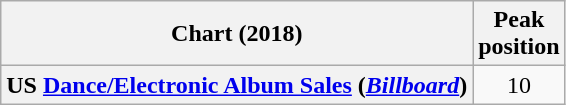<table class="wikitable sortable plainrowheaders" style="text-align:center">
<tr>
<th>Chart (2018)</th>
<th>Peak<br> position</th>
</tr>
<tr>
<th scope="row">US <a href='#'>Dance/Electronic Album Sales</a> (<em><a href='#'>Billboard</a></em>)</th>
<td>10</td>
</tr>
</table>
